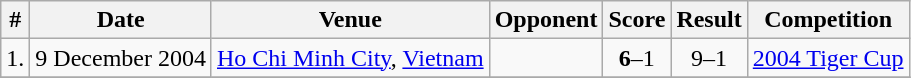<table class="wikitable">
<tr>
<th>#</th>
<th>Date</th>
<th>Venue</th>
<th>Opponent</th>
<th>Score</th>
<th>Result</th>
<th>Competition</th>
</tr>
<tr>
<td>1.</td>
<td>9 December 2004</td>
<td><a href='#'>Ho Chi Minh City</a>, <a href='#'>Vietnam</a></td>
<td></td>
<td align=center><strong>6</strong>–1</td>
<td align=center>9–1</td>
<td><a href='#'>2004 Tiger Cup</a></td>
</tr>
<tr>
</tr>
</table>
